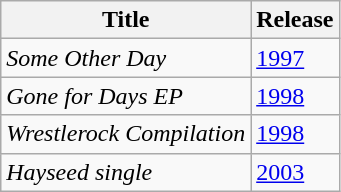<table class="wikitable">
<tr>
<th>Title</th>
<th>Release</th>
</tr>
<tr>
<td><em>Some Other Day</em></td>
<td><a href='#'>1997</a></td>
</tr>
<tr>
<td><em>Gone for Days EP</em></td>
<td><a href='#'>1998</a></td>
</tr>
<tr>
<td><em>Wrestlerock Compilation</em></td>
<td><a href='#'>1998</a></td>
</tr>
<tr>
<td><em>Hayseed single</em></td>
<td><a href='#'>2003</a></td>
</tr>
</table>
